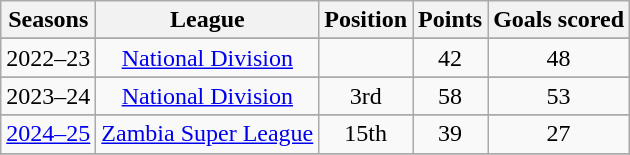<table class="wikitable float-right" style="text-align:center;">
<tr>
<th>Seasons</th>
<th>League</th>
<th>Position</th>
<th>Points</th>
<th>Goals scored</th>
</tr>
<tr class="hintergrundfarbe9">
</tr>
<tr>
<td>2022–23</td>
<td><a href='#'>National Division</a></td>
<td></td>
<td>42</td>
<td>48</td>
</tr>
<tr class="hintergrundfarbe9">
</tr>
<tr>
<td>2023–24</td>
<td><a href='#'>National Division</a></td>
<td>3rd</td>
<td>58</td>
<td>53</td>
</tr>
<tr class="hintergrundfarbe9">
</tr>
<tr>
<td><a href='#'>2024–25</a></td>
<td><a href='#'>Zambia Super League</a></td>
<td>15th</td>
<td>39</td>
<td>27</td>
</tr>
<tr class="hintergrundfarbe9">
</tr>
<tr>
</tr>
</table>
